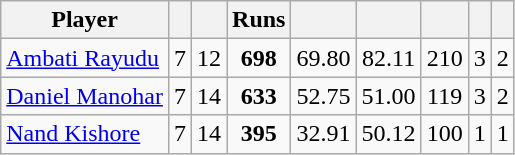<table class="wikitable sortable" style="text-align: center;">
<tr>
<th class="unsortable">Player</th>
<th></th>
<th></th>
<th>Runs</th>
<th></th>
<th></th>
<th></th>
<th></th>
<th></th>
</tr>
<tr>
<td style="text-align:left"><a href='#'>Ambati Rayudu</a></td>
<td style="text-align:left">7</td>
<td>12</td>
<td><strong>698</strong></td>
<td>69.80</td>
<td>82.11</td>
<td>210</td>
<td>3</td>
<td>2</td>
</tr>
<tr>
<td style="text-align:left"><a href='#'>Daniel Manohar</a></td>
<td style="text-align:left">7</td>
<td>14</td>
<td><strong>633</strong></td>
<td>52.75</td>
<td>51.00</td>
<td>119</td>
<td>3</td>
<td>2</td>
</tr>
<tr>
<td style="text-align:left"><a href='#'>Nand Kishore</a></td>
<td style="text-align:left">7</td>
<td>14</td>
<td><strong>395</strong></td>
<td>32.91</td>
<td>50.12</td>
<td>100</td>
<td>1</td>
<td>1</td>
</tr>
</table>
